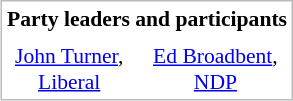<table style="border: solid 1px #bbb; margin: 0 0 0 1.4em; float:right; font-size:90%; text-align:center">
<tr>
<th colspan="3">Party leaders and participants</th>
</tr>
<tr>
<td></td>
<td></td>
<td></td>
</tr>
<tr>
<td><a href='#'>John Turner</a>, <br><a href='#'>Liberal</a></td>
<td></td>
<td><a href='#'>Ed Broadbent</a>, <br> <a href='#'>NDP</a></td>
</tr>
</table>
